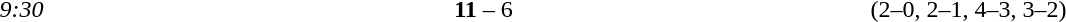<table style="text-align:center">
<tr>
<th width=100></th>
<th width=200></th>
<th width=100></th>
<th width=200></th>
</tr>
<tr>
<td><em>9:30</em></td>
<td align=right><strong></strong></td>
<td><strong>11</strong> – 6</td>
<td align=left></td>
<td>(2–0, 2–1, 4–3, 3–2)</td>
</tr>
</table>
